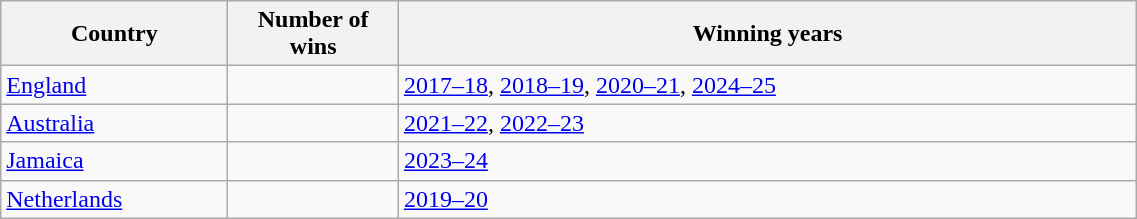<table class="wikitable" style="width:60%">
<tr>
<th Width=20%>Country</th>
<th Width=15%>Number of wins</th>
<th Width=65%>Winning years</th>
</tr>
<tr>
<td> <a href='#'>England</a></td>
<td></td>
<td><a href='#'>2017–18</a>, <a href='#'>2018–19</a>, <a href='#'>2020–21</a>, <a href='#'>2024–25</a></td>
</tr>
<tr>
<td> <a href='#'>Australia</a></td>
<td></td>
<td><a href='#'>2021–22</a>, <a href='#'>2022–23</a></td>
</tr>
<tr>
<td> <a href='#'>Jamaica</a></td>
<td></td>
<td><a href='#'>2023–24</a></td>
</tr>
<tr>
<td> <a href='#'>Netherlands</a></td>
<td></td>
<td><a href='#'>2019–20</a></td>
</tr>
</table>
